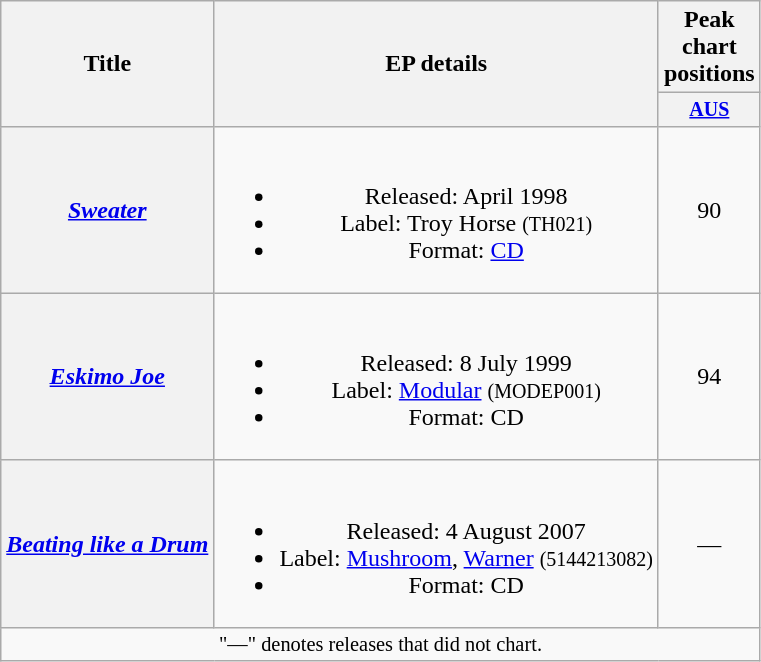<table class="wikitable plainrowheaders" style="text-align:center;">
<tr>
<th rowspan="2">Title</th>
<th rowspan="2">EP details</th>
<th colspan="1">Peak chart positions</th>
</tr>
<tr style="font-size:smaller;">
<th width="30"><a href='#'>AUS</a><br></th>
</tr>
<tr>
<th scope="row"><em><a href='#'>Sweater</a></em></th>
<td><br><ul><li>Released: April 1998</li><li>Label: Troy Horse <small>(TH021)</small></li><li>Format: <a href='#'>CD</a></li></ul></td>
<td>90</td>
</tr>
<tr>
<th scope="row"><em><a href='#'>Eskimo Joe</a></em></th>
<td><br><ul><li>Released: 8 July 1999</li><li>Label: <a href='#'>Modular</a> <small>(MODEP001)</small></li><li>Format: CD</li></ul></td>
<td>94</td>
</tr>
<tr>
<th scope="row"><em><a href='#'>Beating like a Drum</a></em></th>
<td><br><ul><li>Released: 4 August 2007</li><li>Label: <a href='#'>Mushroom</a>, <a href='#'>Warner</a> <small>(5144213082)</small></li><li>Format: CD</li></ul></td>
<td>—</td>
</tr>
<tr>
<td colspan="11" style="font-size: 85%">"—" denotes releases that did not chart.</td>
</tr>
</table>
